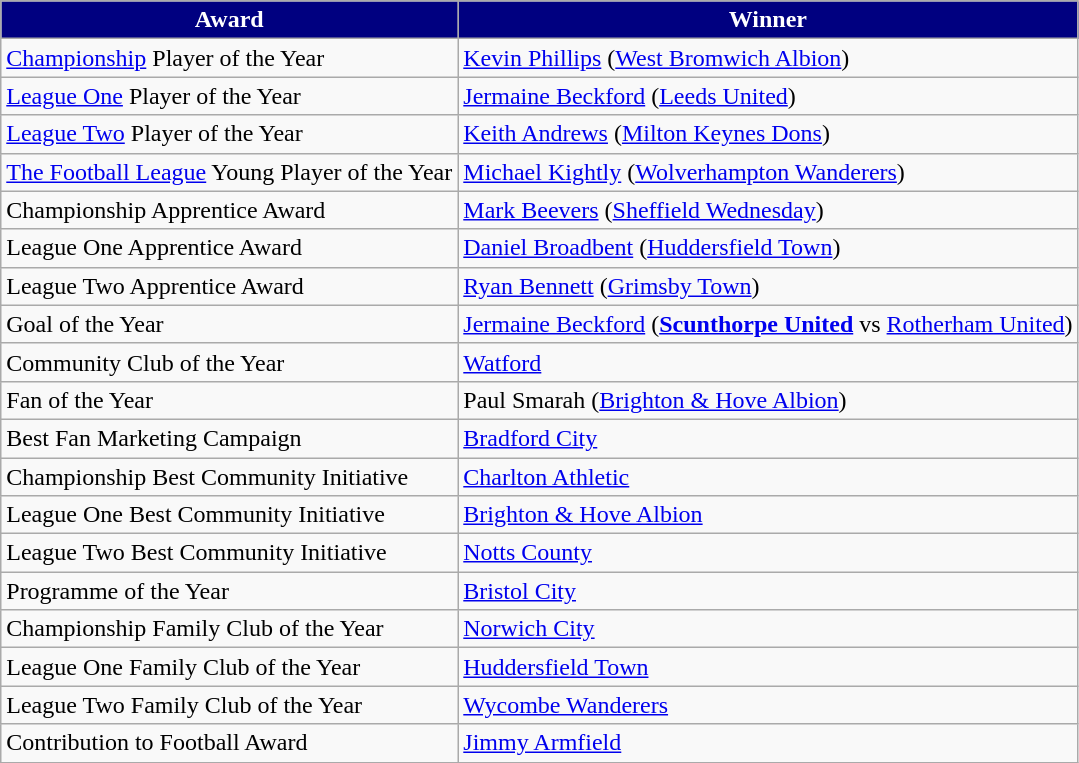<table class="wikitable">
<tr>
<th style="background-color: navy; color: white;">Award</th>
<th style="background-color: navy; color: white;">Winner</th>
</tr>
<tr>
<td><a href='#'>Championship</a> Player of the Year</td>
<td><a href='#'>Kevin Phillips</a> (<a href='#'>West Bromwich Albion</a>)</td>
</tr>
<tr>
<td><a href='#'>League One</a> Player of the Year</td>
<td><a href='#'>Jermaine Beckford</a> (<a href='#'>Leeds United</a>)</td>
</tr>
<tr>
<td><a href='#'>League Two</a> Player of the Year</td>
<td><a href='#'>Keith Andrews</a> (<a href='#'>Milton Keynes Dons</a>)</td>
</tr>
<tr>
<td><a href='#'>The Football League</a> Young Player of the Year</td>
<td><a href='#'>Michael Kightly</a> (<a href='#'>Wolverhampton Wanderers</a>)</td>
</tr>
<tr>
<td>Championship Apprentice Award</td>
<td><a href='#'>Mark Beevers</a> (<a href='#'>Sheffield Wednesday</a>)</td>
</tr>
<tr>
<td>League One Apprentice Award</td>
<td><a href='#'>Daniel Broadbent</a> (<a href='#'>Huddersfield Town</a>)</td>
</tr>
<tr>
<td>League Two Apprentice Award</td>
<td><a href='#'>Ryan Bennett</a> (<a href='#'>Grimsby Town</a>)</td>
</tr>
<tr>
<td>Goal of the Year</td>
<td><a href='#'>Jermaine Beckford</a> (<strong><a href='#'>Scunthorpe United</a></strong> vs <a href='#'>Rotherham United</a>)</td>
</tr>
<tr>
<td>Community Club of the Year</td>
<td><a href='#'>Watford</a></td>
</tr>
<tr>
<td>Fan of the Year</td>
<td>Paul Smarah (<a href='#'>Brighton & Hove Albion</a>)</td>
</tr>
<tr>
<td>Best Fan Marketing Campaign</td>
<td><a href='#'>Bradford City</a></td>
</tr>
<tr>
<td>Championship Best Community Initiative</td>
<td><a href='#'>Charlton Athletic</a></td>
</tr>
<tr>
<td>League One Best Community Initiative</td>
<td><a href='#'>Brighton & Hove Albion</a></td>
</tr>
<tr>
<td>League Two Best Community Initiative</td>
<td><a href='#'>Notts County</a></td>
</tr>
<tr>
<td>Programme of the Year</td>
<td><a href='#'>Bristol City</a></td>
</tr>
<tr>
<td>Championship Family Club of the Year</td>
<td><a href='#'>Norwich City</a></td>
</tr>
<tr>
<td>League One Family Club of the Year</td>
<td><a href='#'>Huddersfield Town</a></td>
</tr>
<tr>
<td>League Two Family Club of the Year</td>
<td><a href='#'>Wycombe Wanderers</a></td>
</tr>
<tr>
<td>Contribution to Football Award</td>
<td><a href='#'>Jimmy Armfield</a></td>
</tr>
</table>
